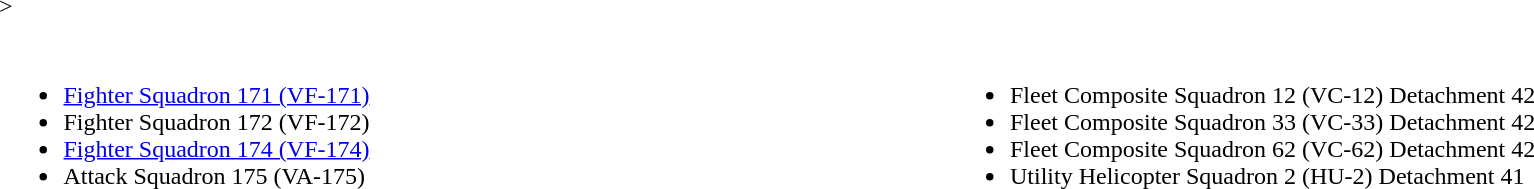<table width="100%">>
<tr>
<th colspan=2></th>
</tr>
<tr>
<td width="50%" valign="top"><br><ul><li><a href='#'>Fighter Squadron 171 (VF-171)</a></li><li>Fighter Squadron 172 (VF-172)</li><li><a href='#'>Fighter Squadron 174 (VF-174)</a></li><li>Attack Squadron 175 (VA-175)</li></ul></td>
<td width="50%" valign="top"><br><ul><li>Fleet Composite Squadron 12 (VC-12) Detachment 42</li><li>Fleet Composite Squadron 33 (VC-33) Detachment 42</li><li>Fleet Composite Squadron 62 (VC-62) Detachment 42</li><li>Utility Helicopter Squadron 2 (HU-2) Detachment 41</li></ul></td>
</tr>
</table>
